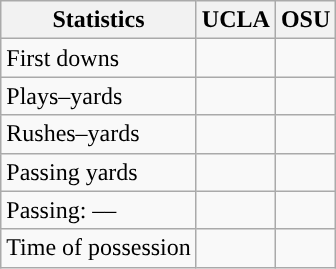<table class="wikitable" style="float:left">
<tr>
<th>Statistics</th>
<th>UCLA</th>
<th>OSU</th>
</tr>
<tr>
<td>First downs</td>
<td></td>
<td></td>
</tr>
<tr>
<td>Plays–yards</td>
<td></td>
<td></td>
</tr>
<tr>
<td>Rushes–yards</td>
<td></td>
<td></td>
</tr>
<tr>
<td>Passing yards</td>
<td></td>
<td></td>
</tr>
<tr>
<td>Passing: ––</td>
<td></td>
<td></td>
</tr>
<tr>
<td>Time of possession</td>
<td></td>
<td></td>
</tr>
</table>
